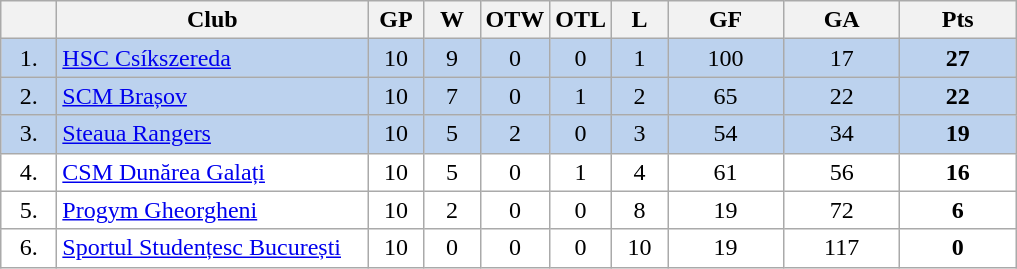<table class="wikitable">
<tr>
<th width="30"></th>
<th width="200">Club</th>
<th width="30">GP</th>
<th width="30">W</th>
<th width="30">OTW</th>
<th width="30">OTL</th>
<th width="30">L</th>
<th width="70">GF</th>
<th width="70">GA</th>
<th width="70">Pts</th>
</tr>
<tr bgcolor="#BCD2EE" align="center">
<td>1.</td>
<td align="left"><a href='#'>HSC Csíkszereda</a></td>
<td>10</td>
<td>9</td>
<td>0</td>
<td>0</td>
<td>1</td>
<td>100</td>
<td>17</td>
<td><strong>27</strong></td>
</tr>
<tr bgcolor="#BCD2EE" align="center">
<td>2.</td>
<td align="left"><a href='#'>SCM Brașov</a></td>
<td>10</td>
<td>7</td>
<td>0</td>
<td>1</td>
<td>2</td>
<td>65</td>
<td>22</td>
<td><strong>22</strong></td>
</tr>
<tr bgcolor="#BCD2EE" align="center">
<td>3.</td>
<td align="left"><a href='#'>Steaua Rangers</a></td>
<td>10</td>
<td>5</td>
<td>2</td>
<td>0</td>
<td>3</td>
<td>54</td>
<td>34</td>
<td><strong>19</strong></td>
</tr>
<tr bgcolor="#FFFFFF" align="center">
<td>4.</td>
<td align="left"><a href='#'>CSM Dunărea Galați</a></td>
<td>10</td>
<td>5</td>
<td>0</td>
<td>1</td>
<td>4</td>
<td>61</td>
<td>56</td>
<td><strong>16</strong></td>
</tr>
<tr bgcolor="#FFFFFF" align="center">
<td>5.</td>
<td align="left"><a href='#'>Progym Gheorgheni</a></td>
<td>10</td>
<td>2</td>
<td>0</td>
<td>0</td>
<td>8</td>
<td>19</td>
<td>72</td>
<td><strong>6</strong></td>
</tr>
<tr bgcolor="#FFFFFF" align="center">
<td>6.</td>
<td align="left"><a href='#'>Sportul Studențesc București</a></td>
<td>10</td>
<td>0</td>
<td>0</td>
<td>0</td>
<td>10</td>
<td>19</td>
<td>117</td>
<td><strong>0</strong></td>
</tr>
</table>
